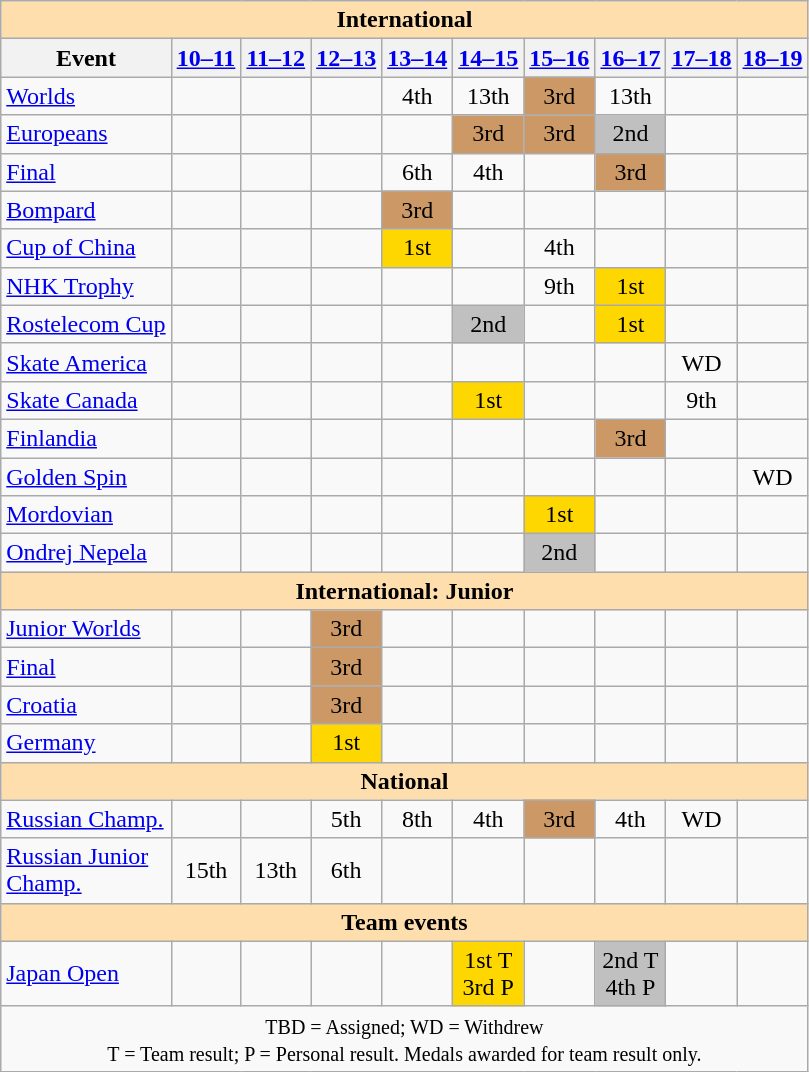<table class="wikitable" style="text-align:center">
<tr>
<th style="background-color: #ffdead; " colspan=10 align=center>International</th>
</tr>
<tr>
<th>Event</th>
<th><a href='#'>10–11</a></th>
<th><a href='#'>11–12</a></th>
<th><a href='#'>12–13</a></th>
<th><a href='#'>13–14</a></th>
<th><a href='#'>14–15</a></th>
<th><a href='#'>15–16</a></th>
<th><a href='#'>16–17</a></th>
<th><a href='#'>17–18</a></th>
<th><a href='#'>18–19</a></th>
</tr>
<tr>
<td align=left><a href='#'>Worlds</a></td>
<td></td>
<td></td>
<td></td>
<td>4th</td>
<td>13th</td>
<td bgcolor=cc9966>3rd</td>
<td>13th</td>
<td></td>
<td></td>
</tr>
<tr>
<td align=left><a href='#'>Europeans</a></td>
<td></td>
<td></td>
<td></td>
<td></td>
<td bgcolor=cc9966>3rd</td>
<td bgcolor=cc9966>3rd</td>
<td bgcolor=silver>2nd</td>
<td></td>
<td></td>
</tr>
<tr>
<td align=left> <a href='#'>Final</a></td>
<td></td>
<td></td>
<td></td>
<td>6th</td>
<td>4th</td>
<td></td>
<td bgcolor=cc9966>3rd</td>
<td></td>
<td></td>
</tr>
<tr>
<td align=left> <a href='#'>Bompard</a></td>
<td></td>
<td></td>
<td></td>
<td bgcolor=cc9966>3rd</td>
<td></td>
<td></td>
<td></td>
<td></td>
<td></td>
</tr>
<tr>
<td align=left> <a href='#'>Cup of China</a></td>
<td></td>
<td></td>
<td></td>
<td bgcolor=gold>1st</td>
<td></td>
<td>4th</td>
<td></td>
<td></td>
<td></td>
</tr>
<tr>
<td align=left> <a href='#'>NHK Trophy</a></td>
<td></td>
<td></td>
<td></td>
<td></td>
<td></td>
<td>9th</td>
<td bgcolor=gold>1st</td>
<td></td>
<td></td>
</tr>
<tr>
<td align=left> <a href='#'>Rostelecom Cup</a></td>
<td></td>
<td></td>
<td></td>
<td></td>
<td bgcolor=silver>2nd</td>
<td></td>
<td bgcolor=gold>1st</td>
<td></td>
<td></td>
</tr>
<tr>
<td align=left> <a href='#'>Skate America</a></td>
<td></td>
<td></td>
<td></td>
<td></td>
<td></td>
<td></td>
<td></td>
<td>WD</td>
<td></td>
</tr>
<tr>
<td align=left> <a href='#'>Skate Canada</a></td>
<td></td>
<td></td>
<td></td>
<td></td>
<td bgcolor=gold>1st</td>
<td></td>
<td></td>
<td>9th</td>
<td></td>
</tr>
<tr>
<td align=left> <a href='#'>Finlandia</a></td>
<td></td>
<td></td>
<td></td>
<td></td>
<td></td>
<td></td>
<td bgcolor=cc9966>3rd</td>
<td></td>
<td></td>
</tr>
<tr>
<td align=left> <a href='#'>Golden Spin</a></td>
<td></td>
<td></td>
<td></td>
<td></td>
<td></td>
<td></td>
<td></td>
<td></td>
<td>WD</td>
</tr>
<tr>
<td align=left> <a href='#'>Mordovian</a></td>
<td></td>
<td></td>
<td></td>
<td></td>
<td></td>
<td bgcolor=gold>1st</td>
<td></td>
<td></td>
<td></td>
</tr>
<tr>
<td align=left> <a href='#'>Ondrej Nepela</a></td>
<td></td>
<td></td>
<td></td>
<td></td>
<td></td>
<td bgcolor=silver>2nd</td>
<td></td>
<td></td>
<td></td>
</tr>
<tr>
<th style="background-color: #ffdead; " colspan=10 align=center>International: Junior</th>
</tr>
<tr>
<td align=left><a href='#'>Junior Worlds</a></td>
<td></td>
<td></td>
<td bgcolor=cc9966>3rd</td>
<td></td>
<td></td>
<td></td>
<td></td>
<td></td>
<td></td>
</tr>
<tr>
<td align=left> <a href='#'>Final</a></td>
<td></td>
<td></td>
<td bgcolor=cc9966>3rd</td>
<td></td>
<td></td>
<td></td>
<td></td>
<td></td>
<td></td>
</tr>
<tr>
<td align=left> <a href='#'>Croatia</a></td>
<td></td>
<td></td>
<td bgcolor=cc9966>3rd</td>
<td></td>
<td></td>
<td></td>
<td></td>
<td></td>
<td></td>
</tr>
<tr>
<td align=left> <a href='#'>Germany</a></td>
<td></td>
<td></td>
<td bgcolor=gold>1st</td>
<td></td>
<td></td>
<td></td>
<td></td>
<td></td>
<td></td>
</tr>
<tr>
<th style="background-color: #ffdead; " colspan=10 align=center>National</th>
</tr>
<tr>
<td align=left><a href='#'>Russian Champ.</a></td>
<td></td>
<td></td>
<td>5th</td>
<td>8th</td>
<td>4th</td>
<td bgcolor=cc9966>3rd</td>
<td>4th</td>
<td>WD</td>
<td></td>
</tr>
<tr>
<td align=left><a href='#'>Russian Junior<br>Champ.</a></td>
<td>15th</td>
<td>13th</td>
<td>6th</td>
<td></td>
<td></td>
<td></td>
<td></td>
<td></td>
<td></td>
</tr>
<tr>
<th style="background-color: #ffdead; " colspan=10 align=center>Team events</th>
</tr>
<tr>
<td align=left><a href='#'>Japan Open</a></td>
<td></td>
<td></td>
<td></td>
<td></td>
<td bgcolor=gold>1st T <br>3rd P</td>
<td></td>
<td bgcolor=silver>2nd T <br>4th P</td>
<td></td>
<td></td>
</tr>
<tr>
<td colspan=10 align=center><small> TBD = Assigned; WD = Withdrew <br> T = Team result; P = Personal result. Medals awarded for team result only.</small></td>
</tr>
</table>
